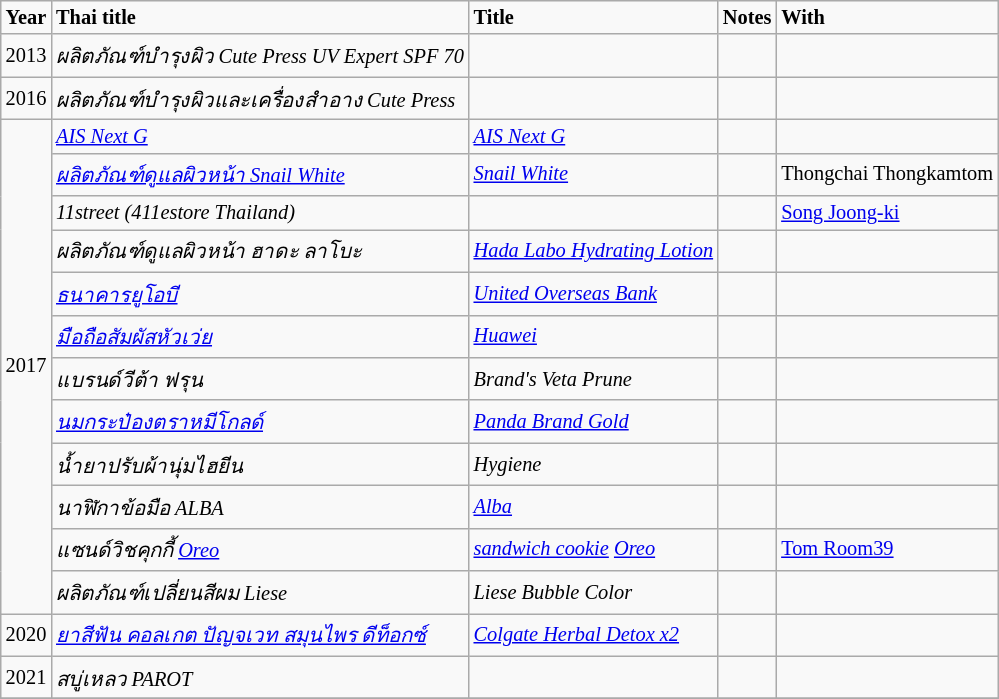<table class="wikitable" style="font-size: 85%;">
<tr>
<td><strong>Year</strong></td>
<td><strong>Thai title</strong></td>
<td><strong>Title</strong></td>
<td><strong>Notes</strong></td>
<td><strong>With</strong></td>
</tr>
<tr>
<td rowspan="1">2013</td>
<td><em>ผลิตภัณฑ์บำรุงผิว Cute Press UV Expert SPF 70</em></td>
<td><em> </em></td>
<td></td>
<td></td>
</tr>
<tr>
<td rowspan="1">2016</td>
<td><em>ผลิตภัณฑ์บำรุงผิวและเครื่องสำอาง Cute Press</em></td>
<td><em> </em></td>
<td></td>
<td></td>
</tr>
<tr>
<td rowspan="12">2017</td>
<td><em><a href='#'>AIS Next G</a></em></td>
<td><em><a href='#'>AIS Next G</a></em></td>
<td></td>
<td></td>
</tr>
<tr>
<td><em><a href='#'>ผลิตภัณฑ์ดูแลผิวหน้า Snail White</a></em></td>
<td><em><a href='#'>Snail White</a></em></td>
<td></td>
<td>Thongchai Thongkamtom</td>
</tr>
<tr>
<td><em>11street (411estore Thailand)</em></td>
<td><em> </em></td>
<td></td>
<td><a href='#'>Song Joong-ki</a></td>
</tr>
<tr>
<td><em>ผลิตภัณฑ์ดูแลผิวหน้า ฮาดะ ลาโบะ</em></td>
<td><em><a href='#'>Hada Labo Hydrating Lotion</a></em></td>
<td></td>
<td></td>
</tr>
<tr>
<td><em><a href='#'>ธนาคารยูโอบี</a></em></td>
<td><em><a href='#'>United Overseas Bank</a></em></td>
<td></td>
<td></td>
</tr>
<tr>
<td><em><a href='#'>มือถือสัมผัสหัวเว่ย</a></em></td>
<td><em><a href='#'>Huawei</a></em></td>
<td></td>
<td></td>
</tr>
<tr>
<td><em>แบรนด์วีต้า ฟรุน</em></td>
<td><em>Brand's Veta Prune</em></td>
<td></td>
<td></td>
</tr>
<tr>
<td><em><a href='#'>นมกระป๋องตราหมีโกลด์</a></em></td>
<td><em><a href='#'>Panda Brand Gold</a></em></td>
<td></td>
<td></td>
</tr>
<tr>
<td><em>น้ำยาปรับผ้านุ่มไฮยีน</em></td>
<td><em>Hygiene</em></td>
<td></td>
<td></td>
</tr>
<tr>
<td><em>นาฬิกาข้อมือ ALBA</em></td>
<td><em><a href='#'>Alba</a></em></td>
<td></td>
<td></td>
</tr>
<tr>
<td><em>แซนด์วิชคุกกี้ <a href='#'>Oreo</a></em></td>
<td><em><a href='#'>sandwich cookie</a> <a href='#'>Oreo</a></em></td>
<td></td>
<td><a href='#'>Tom Room39</a></td>
</tr>
<tr>
<td><em>ผลิตภัณฑ์เปลี่ยนสีผม Liese</em></td>
<td><em>Liese Bubble Color</em></td>
<td></td>
<td></td>
</tr>
<tr>
<td rowspan="1">2020</td>
<td><em><a href='#'>ยาสีฟัน คอลเกต ปัญจเวท สมุนไพร ดีท็อกซ์</a></em></td>
<td><em><a href='#'>Colgate Herbal Detox x2</a></em></td>
<td></td>
<td></td>
</tr>
<tr>
<td rowspan="1">2021</td>
<td><em>สบู่เหลว PAROT</em></td>
<td><em> </em></td>
<td></td>
<td></td>
</tr>
<tr>
</tr>
</table>
